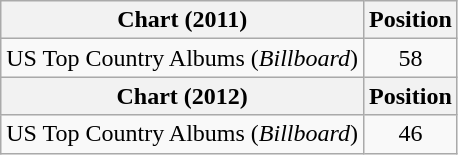<table class="wikitable">
<tr>
<th>Chart (2011)</th>
<th>Position</th>
</tr>
<tr>
<td>US Top Country Albums (<em>Billboard</em>)</td>
<td style="text-align:center">58</td>
</tr>
<tr>
<th>Chart (2012)</th>
<th>Position</th>
</tr>
<tr>
<td>US Top Country Albums (<em>Billboard</em>)</td>
<td style="text-align:center">46</td>
</tr>
</table>
